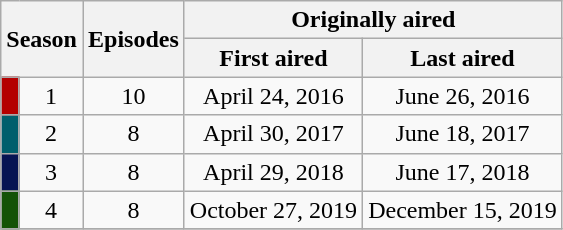<table class="wikitable" style="text-align:center;">
<tr>
<th colspan="2" rowspan="2">Season</th>
<th rowspan="2">Episodes</th>
<th colspan="2">Originally aired</th>
</tr>
<tr>
<th>First aired</th>
<th>Last aired</th>
</tr>
<tr>
<td style="width:5px;background:#B40000;"> </td>
<td>1</td>
<td>10</td>
<td>April 24, 2016</td>
<td>June 26, 2016</td>
</tr>
<tr>
<td style="width:5px;background:#005F6C;"> </td>
<td>2</td>
<td>8</td>
<td>April 30, 2017</td>
<td>June 18, 2017</td>
</tr>
<tr>
<td style="width:5px;background:#061453;"> </td>
<td>3</td>
<td>8</td>
<td>April 29, 2018</td>
<td>June 17, 2018</td>
</tr>
<tr>
<td style="width:5px;background:#145306;"> </td>
<td>4</td>
<td>8</td>
<td>October 27, 2019</td>
<td>December 15, 2019</td>
</tr>
<tr>
</tr>
</table>
